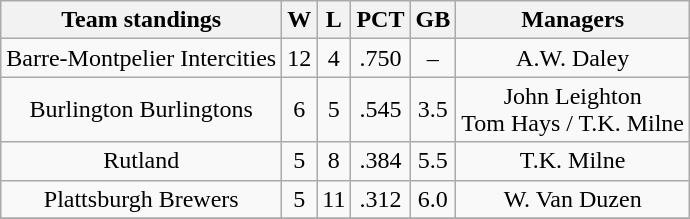<table class="wikitable">
<tr>
<th>Team standings</th>
<th>W</th>
<th>L</th>
<th>PCT</th>
<th>GB</th>
<th>Managers</th>
</tr>
<tr align=center>
<td>Barre-Montpelier Intercities</td>
<td>12</td>
<td>4</td>
<td>.750</td>
<td>–</td>
<td>A.W. Daley</td>
</tr>
<tr align=center>
<td>Burlington Burlingtons</td>
<td>6</td>
<td>5</td>
<td>.545</td>
<td>3.5</td>
<td>John Leighton<br>Tom Hays / T.K. Milne</td>
</tr>
<tr align=center>
<td>Rutland</td>
<td>5</td>
<td>8</td>
<td>.384</td>
<td>5.5</td>
<td>T.K. Milne</td>
</tr>
<tr align=center>
<td>Plattsburgh Brewers</td>
<td>5</td>
<td>11</td>
<td>.312</td>
<td>6.0</td>
<td>W. Van Duzen</td>
</tr>
<tr align=center>
</tr>
</table>
